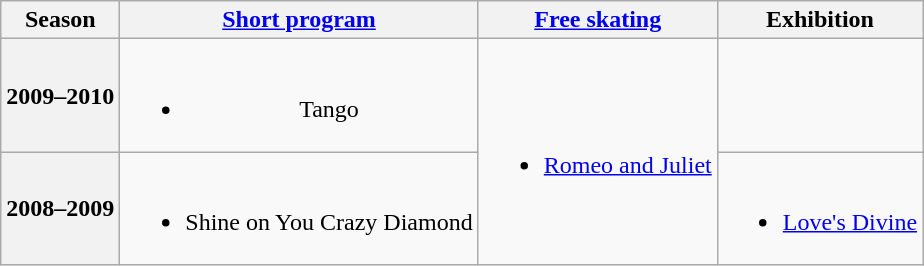<table class="wikitable" style="text-align:center">
<tr>
<th>Season</th>
<th><a href='#'>Short program</a></th>
<th><a href='#'>Free skating</a></th>
<th>Exhibition</th>
</tr>
<tr>
<th>2009–2010 <br> </th>
<td><br><ul><li>Tango <br></li></ul></td>
<td rowspan=2><br><ul><li><a href='#'>Romeo and Juliet</a></li></ul></td>
<td></td>
</tr>
<tr>
<th>2008–2009 <br> </th>
<td><br><ul><li>Shine on You Crazy Diamond <br></li></ul></td>
<td><br><ul><li><a href='#'>Love's Divine</a> <br></li></ul></td>
</tr>
</table>
